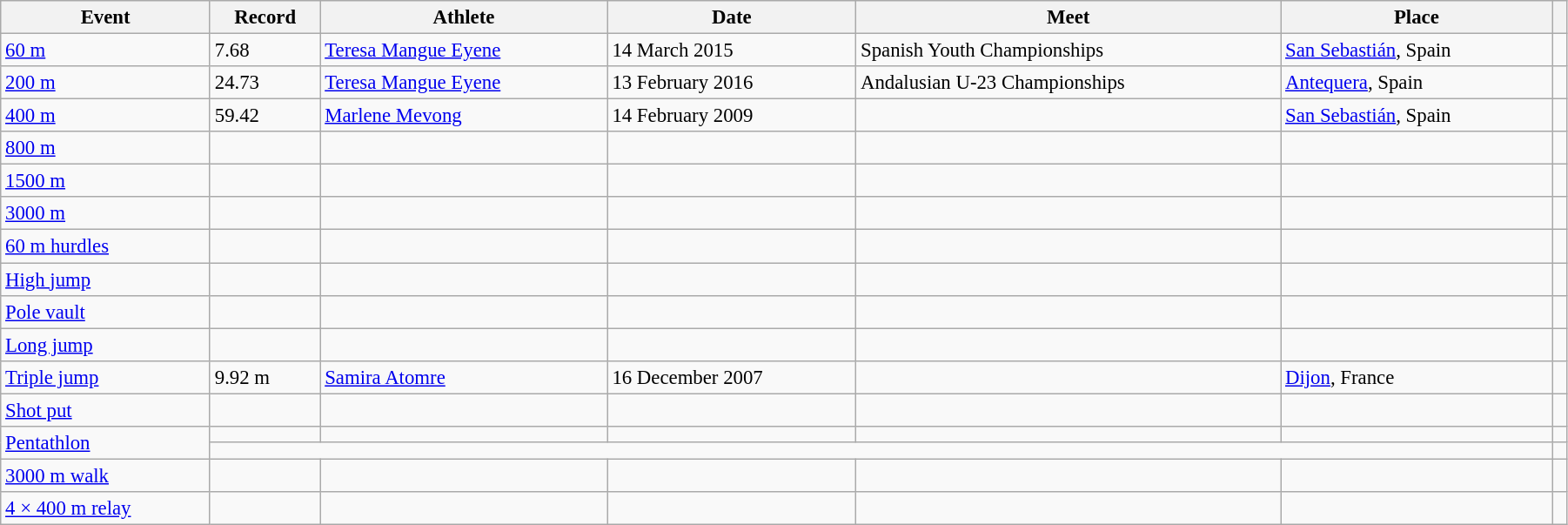<table class="wikitable" style="font-size:95%; width: 95%;">
<tr>
<th>Event</th>
<th>Record</th>
<th>Athlete</th>
<th>Date</th>
<th>Meet</th>
<th>Place</th>
<th></th>
</tr>
<tr>
<td><a href='#'>60 m</a></td>
<td>7.68</td>
<td><a href='#'>Teresa Mangue Eyene</a></td>
<td>14 March 2015</td>
<td>Spanish Youth Championships</td>
<td><a href='#'>San Sebastián</a>, Spain</td>
<td></td>
</tr>
<tr>
<td><a href='#'>200 m</a></td>
<td>24.73</td>
<td><a href='#'>Teresa Mangue Eyene</a></td>
<td>13 February 2016</td>
<td>Andalusian U-23 Championships</td>
<td><a href='#'>Antequera</a>, Spain</td>
<td></td>
</tr>
<tr>
<td><a href='#'>400 m</a></td>
<td>59.42</td>
<td><a href='#'>Marlene Mevong</a></td>
<td>14 February 2009</td>
<td></td>
<td><a href='#'>San Sebastián</a>, Spain</td>
<td></td>
</tr>
<tr>
<td><a href='#'>800 m</a></td>
<td></td>
<td></td>
<td></td>
<td></td>
<td></td>
<td></td>
</tr>
<tr>
<td><a href='#'>1500 m</a></td>
<td></td>
<td></td>
<td></td>
<td></td>
<td></td>
<td></td>
</tr>
<tr>
<td><a href='#'>3000 m</a></td>
<td></td>
<td></td>
<td></td>
<td></td>
<td></td>
<td></td>
</tr>
<tr>
<td><a href='#'>60 m hurdles</a></td>
<td></td>
<td></td>
<td></td>
<td></td>
<td></td>
<td></td>
</tr>
<tr>
<td><a href='#'>High jump</a></td>
<td></td>
<td></td>
<td></td>
<td></td>
<td></td>
<td></td>
</tr>
<tr>
<td><a href='#'>Pole vault</a></td>
<td></td>
<td></td>
<td></td>
<td></td>
<td></td>
<td></td>
</tr>
<tr>
<td><a href='#'>Long jump</a></td>
<td></td>
<td></td>
<td></td>
<td></td>
<td></td>
<td></td>
</tr>
<tr>
<td><a href='#'>Triple jump</a></td>
<td>9.92 m</td>
<td><a href='#'>Samira Atomre</a></td>
<td>16 December 2007</td>
<td></td>
<td><a href='#'>Dijon</a>, France</td>
<td></td>
</tr>
<tr>
<td><a href='#'>Shot put</a></td>
<td></td>
<td></td>
<td></td>
<td></td>
<td></td>
<td></td>
</tr>
<tr>
<td rowspan=2><a href='#'>Pentathlon</a></td>
<td></td>
<td></td>
<td></td>
<td></td>
<td></td>
<td></td>
</tr>
<tr>
<td colspan=5></td>
<td></td>
</tr>
<tr>
<td><a href='#'>3000 m walk</a></td>
<td></td>
<td></td>
<td></td>
<td></td>
<td></td>
<td></td>
</tr>
<tr>
<td><a href='#'>4 × 400 m relay</a></td>
<td></td>
<td></td>
<td></td>
<td></td>
<td></td>
<td></td>
</tr>
</table>
